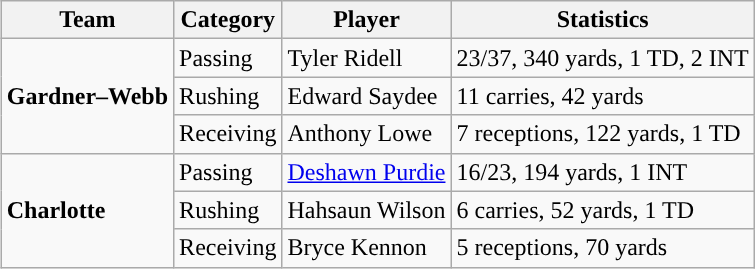<table class="wikitable" style="float: right;">
<tr>
<th>Team</th>
<th>Category</th>
<th>Player</th>
<th>Statistics</th>
</tr>
<tr>
<td rowspan=3><strong>Gardner–Webb</strong></td>
<td>Passing</td>
<td>Tyler Ridell</td>
<td>23/37, 340 yards, 1 TD, 2 INT</td>
</tr>
<tr>
<td>Rushing</td>
<td>Edward Saydee</td>
<td>11 carries, 42 yards</td>
</tr>
<tr>
<td>Receiving</td>
<td>Anthony Lowe</td>
<td>7 receptions, 122 yards, 1 TD</td>
</tr>
<tr>
<td rowspan=3><strong>Charlotte</strong></td>
<td>Passing</td>
<td><a href='#'>Deshawn Purdie</a></td>
<td>16/23, 194 yards, 1 INT</td>
</tr>
<tr>
<td>Rushing</td>
<td>Hahsaun Wilson</td>
<td>6 carries, 52 yards, 1 TD</td>
</tr>
<tr>
<td>Receiving</td>
<td>Bryce Kennon</td>
<td>5 receptions, 70 yards</td>
</tr>
</table>
